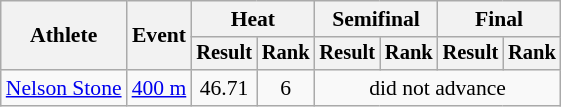<table class="wikitable" style="font-size:90%">
<tr>
<th rowspan="2">Athlete</th>
<th rowspan="2">Event</th>
<th colspan="2">Heat</th>
<th colspan="2">Semifinal</th>
<th colspan="2">Final</th>
</tr>
<tr style="font-size:95%">
<th>Result</th>
<th>Rank</th>
<th>Result</th>
<th>Rank</th>
<th>Result</th>
<th>Rank</th>
</tr>
<tr align=center>
<td align=left><a href='#'>Nelson Stone</a></td>
<td align=left><a href='#'>400 m</a></td>
<td>46.71</td>
<td>6</td>
<td colspan=4>did not advance</td>
</tr>
</table>
